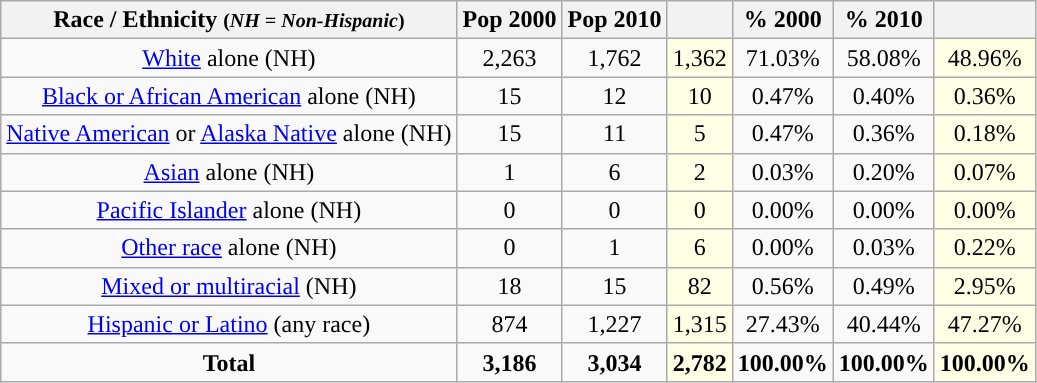<table class="wikitable" style="text-align:center;">
<tr>
<th>Race / Ethnicity <small>(<em>NH = Non-Hispanic</em>)</small></th>
<th>Pop 2000</th>
<th>Pop 2010</th>
<th></th>
<th>% 2000</th>
<th>% 2010</th>
<th></th>
</tr>
<tr>
<td><a href='#'>White</a> alone (NH)</td>
<td>2,263</td>
<td>1,762</td>
<td style='background: #ffffe6;'>1,362</td>
<td>71.03%</td>
<td>58.08%</td>
<td style='background: #ffffe6;'>48.96%</td>
</tr>
<tr>
<td><a href='#'>Black or African American</a> alone (NH)</td>
<td>15</td>
<td>12</td>
<td style='background: #ffffe6;'>10</td>
<td>0.47%</td>
<td>0.40%</td>
<td style='background: #ffffe6;'>0.36%</td>
</tr>
<tr>
<td><a href='#'>Native American</a> or <a href='#'>Alaska Native</a> alone (NH)</td>
<td>15</td>
<td>11</td>
<td style='background: #ffffe6;'>5</td>
<td>0.47%</td>
<td>0.36%</td>
<td style='background: #ffffe6;'>0.18%</td>
</tr>
<tr>
<td><a href='#'>Asian</a> alone (NH)</td>
<td>1</td>
<td>6</td>
<td style='background: #ffffe6;'>2</td>
<td>0.03%</td>
<td>0.20%</td>
<td style='background: #ffffe6;'>0.07%</td>
</tr>
<tr>
<td><a href='#'>Pacific Islander</a> alone (NH)</td>
<td>0</td>
<td>0</td>
<td style='background: #ffffe6;'>0</td>
<td>0.00%</td>
<td>0.00%</td>
<td style='background: #ffffe6;'>0.00%</td>
</tr>
<tr>
<td><a href='#'>Other race</a> alone (NH)</td>
<td>0</td>
<td>1</td>
<td style='background: #ffffe6;'>6</td>
<td>0.00%</td>
<td>0.03%</td>
<td style='background: #ffffe6;'>0.22%</td>
</tr>
<tr>
<td><a href='#'>Mixed or multiracial</a> (NH)</td>
<td>18</td>
<td>15</td>
<td style='background: #ffffe6;'>82</td>
<td>0.56%</td>
<td>0.49%</td>
<td style='background: #ffffe6;'>2.95%</td>
</tr>
<tr>
<td><a href='#'>Hispanic or Latino</a> (any race)</td>
<td>874</td>
<td>1,227</td>
<td style='background: #ffffe6;'>1,315</td>
<td>27.43%</td>
<td>40.44%</td>
<td style='background: #ffffe6;'>47.27%</td>
</tr>
<tr>
<td><strong>Total</strong></td>
<td><strong>3,186</strong></td>
<td><strong>3,034</strong></td>
<td style='background: #ffffe6;'><strong>2,782</strong></td>
<td><strong>100.00%</strong></td>
<td><strong>100.00%</strong></td>
<td style='background: #ffffe6;'><strong>100.00%</strong></td>
</tr>
</table>
